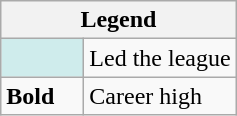<table class="wikitable mw-collapsible mw-collapsed">
<tr>
<th colspan="2">Legend</th>
</tr>
<tr>
<td style="background:#cfecec; width:3em;"></td>
<td>Led the league</td>
</tr>
<tr>
<td><strong>Bold</strong></td>
<td>Career high</td>
</tr>
</table>
